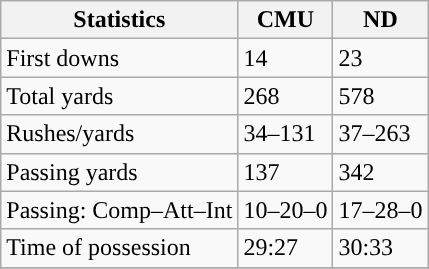<table class="wikitable" style="float: left;">
<tr>
<th>Statistics</th>
<th>CMU</th>
<th>ND</th>
</tr>
<tr>
<td>First downs</td>
<td>14</td>
<td>23</td>
</tr>
<tr>
<td>Total yards</td>
<td>268</td>
<td>578</td>
</tr>
<tr>
<td>Rushes/yards</td>
<td>34–131</td>
<td>37–263</td>
</tr>
<tr>
<td>Passing yards</td>
<td>137</td>
<td>342</td>
</tr>
<tr>
<td>Passing: Comp–Att–Int</td>
<td>10–20–0</td>
<td>17–28–0</td>
</tr>
<tr>
<td>Time of possession</td>
<td>29:27</td>
<td>30:33</td>
</tr>
<tr>
</tr>
</table>
